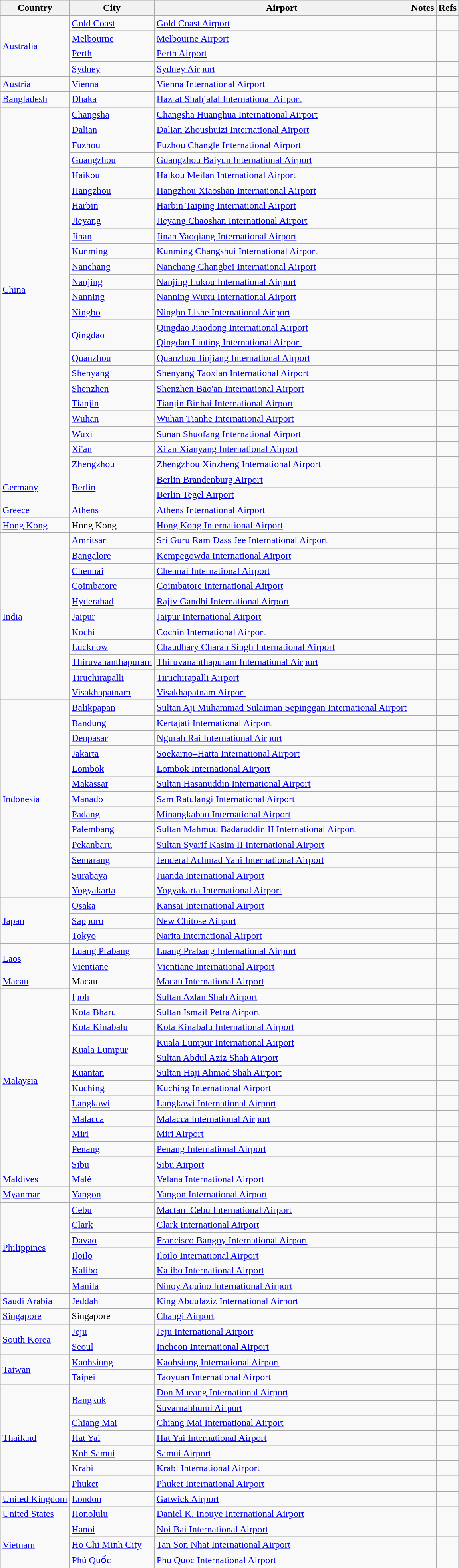<table class="sortable wikitable">
<tr>
<th>Country</th>
<th>City</th>
<th>Airport</th>
<th>Notes</th>
<th class="unsortable">Refs</th>
</tr>
<tr>
<td rowspan="4"><a href='#'>Australia</a></td>
<td><a href='#'>Gold Coast</a></td>
<td><a href='#'>Gold Coast Airport</a></td>
<td></td>
<td align=center></td>
</tr>
<tr>
<td><a href='#'>Melbourne</a></td>
<td><a href='#'>Melbourne Airport</a></td>
<td align=center></td>
<td align=center></td>
</tr>
<tr>
<td><a href='#'>Perth</a></td>
<td><a href='#'>Perth Airport</a></td>
<td align=center></td>
<td align=center></td>
</tr>
<tr>
<td><a href='#'>Sydney</a></td>
<td><a href='#'>Sydney Airport</a></td>
<td align=center></td>
<td align=center></td>
</tr>
<tr>
<td><a href='#'>Austria</a></td>
<td><a href='#'>Vienna</a></td>
<td><a href='#'>Vienna International Airport</a></td>
<td></td>
<td align=center></td>
</tr>
<tr>
<td><a href='#'>Bangladesh</a></td>
<td><a href='#'>Dhaka</a></td>
<td><a href='#'>Hazrat Shahjalal International Airport</a></td>
<td></td>
<td align=center></td>
</tr>
<tr>
<td rowspan="24"><a href='#'>China</a></td>
<td><a href='#'>Changsha</a></td>
<td><a href='#'>Changsha Huanghua International Airport</a></td>
<td align=center></td>
<td align=center></td>
</tr>
<tr>
<td><a href='#'>Dalian</a></td>
<td><a href='#'>Dalian Zhoushuizi International Airport</a></td>
<td></td>
<td align=center></td>
</tr>
<tr>
<td><a href='#'>Fuzhou</a></td>
<td><a href='#'>Fuzhou Changle International Airport</a></td>
<td align=center></td>
<td align=center></td>
</tr>
<tr>
<td><a href='#'>Guangzhou</a></td>
<td><a href='#'>Guangzhou Baiyun International Airport</a></td>
<td align=center></td>
<td align=center></td>
</tr>
<tr>
<td><a href='#'>Haikou</a></td>
<td><a href='#'>Haikou Meilan International Airport</a></td>
<td align=center></td>
<td align=center></td>
</tr>
<tr>
<td><a href='#'>Hangzhou</a></td>
<td><a href='#'>Hangzhou Xiaoshan International Airport</a></td>
<td align=center></td>
<td align=center></td>
</tr>
<tr>
<td><a href='#'>Harbin</a></td>
<td><a href='#'>Harbin Taiping International Airport</a></td>
<td></td>
<td align=center></td>
</tr>
<tr>
<td><a href='#'>Jieyang</a></td>
<td><a href='#'>Jieyang Chaoshan International Airport</a></td>
<td align=center></td>
<td align=center></td>
</tr>
<tr>
<td><a href='#'>Jinan</a></td>
<td><a href='#'>Jinan Yaoqiang International Airport</a></td>
<td></td>
<td align=center></td>
</tr>
<tr>
<td><a href='#'>Kunming</a></td>
<td><a href='#'>Kunming Changshui International Airport</a></td>
<td align=center></td>
<td align=center></td>
</tr>
<tr>
<td><a href='#'>Nanchang</a></td>
<td><a href='#'>Nanchang Changbei International Airport</a></td>
<td></td>
<td align=center></td>
</tr>
<tr>
<td><a href='#'>Nanjing</a></td>
<td><a href='#'>Nanjing Lukou International Airport</a></td>
<td align=center></td>
<td align=center></td>
</tr>
<tr>
<td><a href='#'>Nanning</a></td>
<td><a href='#'>Nanning Wuxu International Airport</a></td>
<td align=center></td>
<td align=center></td>
</tr>
<tr>
<td><a href='#'>Ningbo</a></td>
<td><a href='#'>Ningbo Lishe International Airport</a></td>
<td></td>
<td align=center></td>
</tr>
<tr>
<td rowspan="2"><a href='#'>Qingdao</a></td>
<td><a href='#'>Qingdao Jiaodong International Airport</a></td>
<td align=center></td>
<td align=center></td>
</tr>
<tr>
<td><a href='#'>Qingdao Liuting International Airport</a></td>
<td></td>
<td align=center></td>
</tr>
<tr>
<td><a href='#'>Quanzhou</a></td>
<td><a href='#'>Quanzhou Jinjiang International Airport</a></td>
<td></td>
<td align=center></td>
</tr>
<tr>
<td><a href='#'>Shenyang</a></td>
<td><a href='#'>Shenyang Taoxian International Airport</a></td>
<td align=center></td>
<td align=center></td>
</tr>
<tr>
<td><a href='#'>Shenzhen</a></td>
<td><a href='#'>Shenzhen Bao'an International Airport</a></td>
<td></td>
<td align=center></td>
</tr>
<tr>
<td><a href='#'>Tianjin</a></td>
<td><a href='#'>Tianjin Binhai International Airport</a></td>
<td align=center></td>
<td align=center></td>
</tr>
<tr>
<td><a href='#'>Wuhan</a></td>
<td><a href='#'>Wuhan Tianhe International Airport</a></td>
<td align=center></td>
<td align=center></td>
</tr>
<tr>
<td><a href='#'>Wuxi</a></td>
<td><a href='#'>Sunan Shuofang International Airport</a></td>
<td></td>
<td align=center></td>
</tr>
<tr>
<td><a href='#'>Xi'an</a></td>
<td><a href='#'>Xi'an Xianyang International Airport</a></td>
<td align=center></td>
<td align=center></td>
</tr>
<tr>
<td><a href='#'>Zhengzhou</a></td>
<td><a href='#'>Zhengzhou Xinzheng International Airport</a></td>
<td align=center></td>
<td align=center></td>
</tr>
<tr>
<td rowspan="2"><a href='#'>Germany</a></td>
<td rowspan="2"><a href='#'>Berlin</a></td>
<td><a href='#'>Berlin Brandenburg Airport</a></td>
<td></td>
<td align=center></td>
</tr>
<tr>
<td><a href='#'>Berlin Tegel Airport</a></td>
<td></td>
<td align=center></td>
</tr>
<tr>
<td><a href='#'>Greece</a></td>
<td><a href='#'>Athens</a></td>
<td><a href='#'>Athens International Airport</a></td>
<td align=center></td>
<td align=center></td>
</tr>
<tr>
<td><a href='#'>Hong Kong</a></td>
<td>Hong Kong</td>
<td><a href='#'>Hong Kong International Airport</a></td>
<td align=center></td>
<td align=center></td>
</tr>
<tr>
<td rowspan="11"><a href='#'>India</a></td>
<td><a href='#'>Amritsar</a></td>
<td><a href='#'>Sri Guru Ram Dass Jee International Airport</a></td>
<td align=center></td>
<td align=center></td>
</tr>
<tr>
<td><a href='#'>Bangalore</a></td>
<td><a href='#'>Kempegowda International Airport</a></td>
<td></td>
<td align=center></td>
</tr>
<tr>
<td><a href='#'>Chennai</a></td>
<td><a href='#'>Chennai International Airport</a></td>
<td align=center></td>
<td align=center></td>
</tr>
<tr>
<td><a href='#'>Coimbatore</a></td>
<td><a href='#'>Coimbatore International Airport</a></td>
<td align=center></td>
<td align=center></td>
</tr>
<tr>
<td><a href='#'>Hyderabad</a></td>
<td><a href='#'>Rajiv Gandhi International Airport</a></td>
<td></td>
<td align=center></td>
</tr>
<tr>
<td><a href='#'>Jaipur</a></td>
<td><a href='#'>Jaipur International Airport</a></td>
<td></td>
<td align=center></td>
</tr>
<tr>
<td><a href='#'>Kochi</a></td>
<td><a href='#'>Cochin International Airport</a></td>
<td></td>
<td align=center></td>
</tr>
<tr>
<td><a href='#'>Lucknow</a></td>
<td><a href='#'>Chaudhary Charan Singh International Airport</a></td>
<td></td>
<td align=center></td>
</tr>
<tr>
<td><a href='#'>Thiruvananthapuram</a></td>
<td><a href='#'>Thiruvananthapuram International Airport</a></td>
<td align=center></td>
<td align=center></td>
</tr>
<tr>
<td><a href='#'>Tiruchirapalli</a></td>
<td><a href='#'>Tiruchirapalli Airport</a></td>
<td align=center></td>
<td align=center></td>
</tr>
<tr>
<td><a href='#'>Visakhapatnam</a></td>
<td><a href='#'>Visakhapatnam Airport</a></td>
<td align=center></td>
<td align=center></td>
</tr>
<tr>
<td rowspan="13"><a href='#'>Indonesia</a></td>
<td><a href='#'>Balikpapan</a></td>
<td><a href='#'>Sultan Aji Muhammad Sulaiman Sepinggan International Airport</a></td>
<td align=center></td>
<td align=center></td>
</tr>
<tr>
<td><a href='#'>Bandung</a></td>
<td><a href='#'>Kertajati International Airport</a></td>
<td></td>
<td align=center></td>
</tr>
<tr>
<td><a href='#'>Denpasar</a></td>
<td><a href='#'>Ngurah Rai International Airport</a></td>
<td align=center></td>
<td align=center></td>
</tr>
<tr>
<td><a href='#'>Jakarta</a></td>
<td><a href='#'>Soekarno–Hatta International Airport</a></td>
<td align=center></td>
<td align=center></td>
</tr>
<tr>
<td><a href='#'>Lombok</a></td>
<td><a href='#'>Lombok International Airport</a></td>
<td align=center></td>
<td align=center></td>
</tr>
<tr>
<td><a href='#'>Makassar</a></td>
<td><a href='#'>Sultan Hasanuddin International Airport</a></td>
<td align=center></td>
<td align=center></td>
</tr>
<tr>
<td><a href='#'>Manado</a></td>
<td><a href='#'>Sam Ratulangi International Airport</a></td>
<td align=center></td>
<td align=center></td>
</tr>
<tr>
<td><a href='#'>Padang</a></td>
<td><a href='#'>Minangkabau International Airport</a></td>
<td align=center></td>
<td align=center></td>
</tr>
<tr>
<td><a href='#'>Palembang</a></td>
<td><a href='#'>Sultan Mahmud Badaruddin II International Airport</a></td>
<td></td>
<td align=center></td>
</tr>
<tr>
<td><a href='#'>Pekanbaru</a></td>
<td><a href='#'>Sultan Syarif Kasim II International Airport</a></td>
<td align=center></td>
<td align=center></td>
</tr>
<tr>
<td><a href='#'>Semarang</a></td>
<td><a href='#'>Jenderal Achmad Yani International Airport</a></td>
<td></td>
<td align=center></td>
</tr>
<tr>
<td><a href='#'>Surabaya</a></td>
<td><a href='#'>Juanda International Airport</a></td>
<td align=center></td>
<td align=center></td>
</tr>
<tr>
<td><a href='#'>Yogyakarta</a></td>
<td><a href='#'>Yogyakarta International Airport</a></td>
<td align=center></td>
<td align=center></td>
</tr>
<tr>
<td rowspan="3"><a href='#'>Japan</a></td>
<td><a href='#'>Osaka</a></td>
<td><a href='#'>Kansai International Airport</a></td>
<td align=center></td>
<td align=center></td>
</tr>
<tr>
<td><a href='#'>Sapporo</a></td>
<td><a href='#'>New Chitose Airport</a></td>
<td align=center></td>
<td align=center></td>
</tr>
<tr>
<td><a href='#'>Tokyo</a></td>
<td><a href='#'>Narita International Airport</a></td>
<td align=center></td>
<td align=center></td>
</tr>
<tr>
<td rowspan="2"><a href='#'>Laos</a></td>
<td><a href='#'>Luang Prabang</a></td>
<td><a href='#'>Luang Prabang International Airport</a></td>
<td></td>
<td align=center></td>
</tr>
<tr>
<td><a href='#'>Vientiane</a></td>
<td><a href='#'>Vientiane International Airport</a></td>
<td align=center></td>
<td align=center></td>
</tr>
<tr>
<td><a href='#'>Macau</a></td>
<td>Macau</td>
<td><a href='#'>Macau International Airport</a></td>
<td align=center></td>
<td align=center></td>
</tr>
<tr>
<td rowspan="12"><a href='#'>Malaysia</a></td>
<td><a href='#'>Ipoh</a></td>
<td><a href='#'>Sultan Azlan Shah Airport</a></td>
<td align=center></td>
<td align=center></td>
</tr>
<tr>
<td><a href='#'>Kota Bharu</a></td>
<td><a href='#'>Sultan Ismail Petra Airport</a></td>
<td></td>
<td align=center></td>
</tr>
<tr>
<td><a href='#'>Kota Kinabalu</a></td>
<td><a href='#'>Kota Kinabalu International Airport</a></td>
<td align=center></td>
<td align=center></td>
</tr>
<tr>
<td rowspan="2"><a href='#'>Kuala Lumpur</a></td>
<td><a href='#'>Kuala Lumpur International Airport</a></td>
<td align=center></td>
<td align=center></td>
</tr>
<tr>
<td><a href='#'>Sultan Abdul Aziz Shah Airport</a></td>
<td align=center></td>
<td align=center></td>
</tr>
<tr>
<td><a href='#'>Kuantan</a></td>
<td><a href='#'>Sultan Haji Ahmad Shah Airport</a></td>
<td align=center></td>
<td align=center></td>
</tr>
<tr>
<td><a href='#'>Kuching</a></td>
<td><a href='#'>Kuching International Airport</a></td>
<td align=center></td>
<td align=center></td>
</tr>
<tr>
<td><a href='#'>Langkawi</a></td>
<td><a href='#'>Langkawi International Airport</a></td>
<td align=center></td>
<td align=center></td>
</tr>
<tr>
<td><a href='#'>Malacca</a></td>
<td><a href='#'>Malacca International Airport</a></td>
<td align=center></td>
<td align=center></td>
</tr>
<tr>
<td><a href='#'>Miri</a></td>
<td><a href='#'>Miri Airport</a></td>
<td align=center></td>
<td align=center></td>
</tr>
<tr>
<td><a href='#'>Penang</a></td>
<td><a href='#'>Penang International Airport</a></td>
<td align=center></td>
<td align=center></td>
</tr>
<tr>
<td><a href='#'>Sibu</a></td>
<td><a href='#'>Sibu Airport</a></td>
<td align=center></td>
<td align=center></td>
</tr>
<tr>
<td><a href='#'>Maldives</a></td>
<td><a href='#'>Malé</a></td>
<td><a href='#'>Velana International Airport</a></td>
<td></td>
<td align=center></td>
</tr>
<tr>
<td><a href='#'>Myanmar</a></td>
<td><a href='#'>Yangon</a></td>
<td><a href='#'>Yangon International Airport</a></td>
<td></td>
<td align=center></td>
</tr>
<tr>
<td rowspan="6"><a href='#'>Philippines</a></td>
<td><a href='#'>Cebu</a></td>
<td><a href='#'>Mactan–Cebu International Airport</a></td>
<td align=center></td>
<td align=center></td>
</tr>
<tr>
<td><a href='#'>Clark</a></td>
<td><a href='#'>Clark International Airport</a></td>
<td align=center></td>
<td align=center></td>
</tr>
<tr>
<td><a href='#'>Davao</a></td>
<td><a href='#'>Francisco Bangoy International Airport</a></td>
<td align=center></td>
<td align=center></td>
</tr>
<tr>
<td><a href='#'>Iloilo</a></td>
<td><a href='#'>Iloilo International Airport</a></td>
<td align=center></td>
<td align=center></td>
</tr>
<tr>
<td><a href='#'>Kalibo</a></td>
<td><a href='#'>Kalibo International Airport</a></td>
<td></td>
<td align=center></td>
</tr>
<tr>
<td><a href='#'>Manila</a></td>
<td><a href='#'>Ninoy Aquino International Airport</a></td>
<td align=center></td>
<td align=center></td>
</tr>
<tr>
<td><a href='#'>Saudi Arabia</a></td>
<td><a href='#'>Jeddah</a></td>
<td><a href='#'>King Abdulaziz International Airport</a></td>
<td align=center></td>
<td align=center></td>
</tr>
<tr>
<td><a href='#'>Singapore</a></td>
<td>Singapore</td>
<td><a href='#'>Changi Airport</a></td>
<td></td>
<td align=center></td>
</tr>
<tr>
<td rowspan="2"><a href='#'>South Korea</a></td>
<td><a href='#'>Jeju</a></td>
<td><a href='#'>Jeju International Airport</a></td>
<td align=center></td>
<td align=center></td>
</tr>
<tr>
<td><a href='#'>Seoul</a></td>
<td><a href='#'>Incheon International Airport</a></td>
<td align=center></td>
<td align=center></td>
</tr>
<tr>
<td rowspan="2"><a href='#'>Taiwan</a></td>
<td><a href='#'>Kaohsiung</a></td>
<td><a href='#'>Kaohsiung International Airport</a></td>
<td></td>
<td align=center></td>
</tr>
<tr>
<td><a href='#'>Taipei</a></td>
<td><a href='#'>Taoyuan International Airport</a></td>
<td align=center></td>
<td align=center></td>
</tr>
<tr>
<td rowspan="7"><a href='#'>Thailand</a></td>
<td rowspan="2"><a href='#'>Bangkok</a></td>
<td><a href='#'>Don Mueang International Airport</a></td>
<td></td>
<td align=center></td>
</tr>
<tr>
<td><a href='#'>Suvarnabhumi Airport</a></td>
<td align=center></td>
<td align=center></td>
</tr>
<tr>
<td><a href='#'>Chiang Mai</a></td>
<td><a href='#'>Chiang Mai International Airport</a></td>
<td align=center></td>
<td align=center></td>
</tr>
<tr>
<td><a href='#'>Hat Yai</a></td>
<td><a href='#'>Hat Yai International Airport</a></td>
<td align=center></td>
<td align=center></td>
</tr>
<tr>
<td><a href='#'>Koh Samui</a></td>
<td><a href='#'>Samui Airport</a></td>
<td align=center></td>
<td align=center></td>
</tr>
<tr>
<td><a href='#'>Krabi</a></td>
<td><a href='#'>Krabi International Airport</a></td>
<td align=center></td>
<td align=center></td>
</tr>
<tr>
<td><a href='#'>Phuket</a></td>
<td><a href='#'>Phuket International Airport</a></td>
<td align=center></td>
<td align=center></td>
</tr>
<tr>
<td><a href='#'>United Kingdom</a></td>
<td><a href='#'>London</a></td>
<td><a href='#'>Gatwick Airport</a></td>
<td></td>
<td align=center></td>
</tr>
<tr>
<td><a href='#'>United States</a></td>
<td><a href='#'>Honolulu</a></td>
<td><a href='#'>Daniel K. Inouye International Airport</a></td>
<td></td>
<td align=center></td>
</tr>
<tr>
<td rowspan="3"><a href='#'>Vietnam</a></td>
<td><a href='#'>Hanoi</a></td>
<td><a href='#'>Noi Bai International Airport</a></td>
<td align=center></td>
<td align=center></td>
</tr>
<tr>
<td><a href='#'>Ho Chi Minh City</a></td>
<td><a href='#'>Tan Son Nhat International Airport</a></td>
<td align=center></td>
<td align=center></td>
</tr>
<tr>
<td><a href='#'>Phú Quốc</a></td>
<td><a href='#'>Phu Quoc International Airport</a></td>
<td align=center></td>
<td align=center></td>
</tr>
</table>
